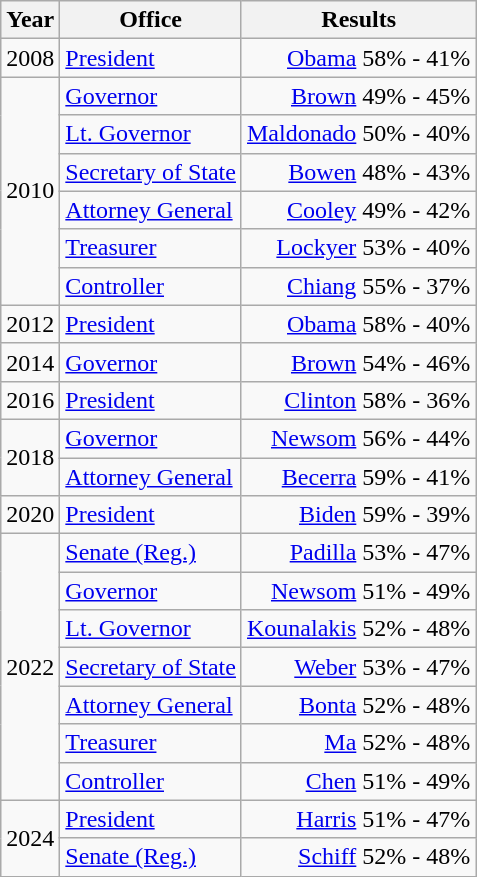<table class=wikitable>
<tr>
<th>Year</th>
<th>Office</th>
<th>Results</th>
</tr>
<tr>
<td>2008</td>
<td><a href='#'>President</a></td>
<td align="right" ><a href='#'>Obama</a> 58% - 41%</td>
</tr>
<tr>
<td rowspan=6>2010</td>
<td><a href='#'>Governor</a></td>
<td align="right" ><a href='#'>Brown</a> 49% - 45%</td>
</tr>
<tr>
<td><a href='#'>Lt. Governor</a></td>
<td align="right" ><a href='#'>Maldonado</a> 50% - 40%</td>
</tr>
<tr>
<td><a href='#'>Secretary of State</a></td>
<td align="right" ><a href='#'>Bowen</a> 48% - 43%</td>
</tr>
<tr>
<td><a href='#'>Attorney General</a></td>
<td align="right" ><a href='#'>Cooley</a> 49% - 42%</td>
</tr>
<tr>
<td><a href='#'>Treasurer</a></td>
<td align="right" ><a href='#'>Lockyer</a> 53% - 40%</td>
</tr>
<tr>
<td><a href='#'>Controller</a></td>
<td align="right" ><a href='#'>Chiang</a> 55% - 37%</td>
</tr>
<tr>
<td>2012</td>
<td><a href='#'>President</a></td>
<td align="right" ><a href='#'>Obama</a> 58% - 40%</td>
</tr>
<tr>
<td>2014</td>
<td><a href='#'>Governor</a></td>
<td align="right" ><a href='#'>Brown</a> 54% - 46%</td>
</tr>
<tr>
<td>2016</td>
<td><a href='#'>President</a></td>
<td align="right" ><a href='#'>Clinton</a> 58% - 36%</td>
</tr>
<tr>
<td rowspan=2>2018</td>
<td><a href='#'>Governor</a></td>
<td align="right" ><a href='#'>Newsom</a> 56% - 44%</td>
</tr>
<tr>
<td><a href='#'>Attorney General</a></td>
<td align="right" ><a href='#'>Becerra</a> 59% - 41%</td>
</tr>
<tr>
<td>2020</td>
<td><a href='#'>President</a></td>
<td align="right" ><a href='#'>Biden</a> 59% - 39%</td>
</tr>
<tr>
<td rowspan=7>2022</td>
<td><a href='#'>Senate (Reg.)</a></td>
<td align="right" ><a href='#'>Padilla</a> 53% - 47%</td>
</tr>
<tr>
<td><a href='#'>Governor</a></td>
<td align="right" ><a href='#'>Newsom</a> 51% - 49%</td>
</tr>
<tr>
<td><a href='#'>Lt. Governor</a></td>
<td align="right" ><a href='#'>Kounalakis</a> 52% - 48%</td>
</tr>
<tr>
<td><a href='#'>Secretary of State</a></td>
<td align="right" ><a href='#'>Weber</a> 53% - 47%</td>
</tr>
<tr>
<td><a href='#'>Attorney General</a></td>
<td align="right" ><a href='#'>Bonta</a> 52% - 48%</td>
</tr>
<tr>
<td><a href='#'>Treasurer</a></td>
<td align="right" ><a href='#'>Ma</a> 52% - 48%</td>
</tr>
<tr>
<td><a href='#'>Controller</a></td>
<td align="right" ><a href='#'>Chen</a> 51% - 49%</td>
</tr>
<tr>
<td rowspan=2>2024</td>
<td><a href='#'>President</a></td>
<td align="right" ><a href='#'>Harris</a> 51% - 47%</td>
</tr>
<tr>
<td><a href='#'>Senate (Reg.)</a></td>
<td align="right" ><a href='#'>Schiff</a> 52% - 48%</td>
</tr>
</table>
